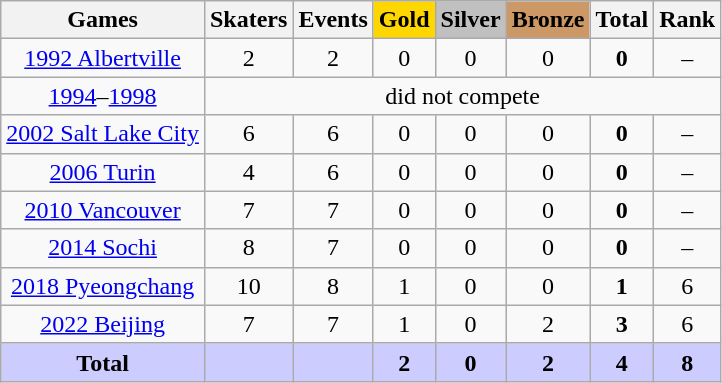<table class="wikitable sortable collapsible collapsed">
<tr>
<th>Games</th>
<th>Skaters</th>
<th>Events</th>
<th style="text-align:center; background-color:gold;">Gold</th>
<th style="text-align:center; background-color:silver;">Silver</th>
<th style="text-align:center; background-color:#c96;">Bronze</th>
<th>Total</th>
<th>Rank</th>
</tr>
<tr align=center>
<td><a href='#'>1992 Albertville</a></td>
<td>2</td>
<td>2</td>
<td>0</td>
<td>0</td>
<td>0</td>
<td><strong>0</strong></td>
<td>–</td>
</tr>
<tr align=center>
<td><a href='#'>1994</a>–<a href='#'>1998</a></td>
<td colspan=7>did not compete</td>
</tr>
<tr align=center>
<td><a href='#'>2002 Salt Lake City</a></td>
<td>6</td>
<td>6</td>
<td>0</td>
<td>0</td>
<td>0</td>
<td><strong>0</strong></td>
<td>–</td>
</tr>
<tr align=center>
<td><a href='#'>2006 Turin</a></td>
<td>4</td>
<td>6</td>
<td>0</td>
<td>0</td>
<td>0</td>
<td><strong>0</strong></td>
<td>–</td>
</tr>
<tr align=center>
<td><a href='#'>2010 Vancouver</a></td>
<td>7</td>
<td>7</td>
<td>0</td>
<td>0</td>
<td>0</td>
<td><strong>0</strong></td>
<td>–</td>
</tr>
<tr align=center>
<td><a href='#'>2014 Sochi</a></td>
<td>8</td>
<td>7</td>
<td>0</td>
<td>0</td>
<td>0</td>
<td><strong>0</strong></td>
<td>–</td>
</tr>
<tr align=center>
<td><a href='#'>2018 Pyeongchang</a></td>
<td>10</td>
<td>8</td>
<td>1</td>
<td>0</td>
<td>0</td>
<td><strong>1</strong></td>
<td>6</td>
</tr>
<tr align=center>
<td><a href='#'>2022 Beijing</a></td>
<td>7</td>
<td>7</td>
<td>1</td>
<td>0</td>
<td>2</td>
<td><strong>3</strong></td>
<td>6</td>
</tr>
<tr style="text-align:center; background-color:#ccf;">
<td><strong>Total</strong></td>
<td></td>
<td></td>
<td><strong>2</strong></td>
<td><strong>0</strong></td>
<td><strong>2</strong></td>
<td><strong>4</strong></td>
<td><strong>8</strong></td>
</tr>
</table>
